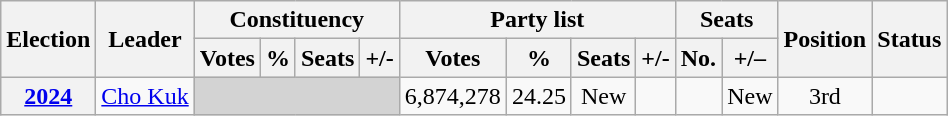<table class="wikitable" style="text-align:center">
<tr>
<th rowspan="2">Election</th>
<th rowspan="2">Leader</th>
<th colspan="4">Constituency</th>
<th colspan="4">Party list</th>
<th colspan="2">Seats</th>
<th rowspan="2">Position</th>
<th rowspan="2">Status</th>
</tr>
<tr>
<th>Votes</th>
<th>%</th>
<th>Seats</th>
<th>+/-</th>
<th>Votes</th>
<th>%</th>
<th>Seats</th>
<th>+/-</th>
<th>No.</th>
<th>+/–</th>
</tr>
<tr>
<th><a href='#'>2024</a></th>
<td><a href='#'>Cho Kuk</a></td>
<td colspan="4" bgcolor="lightgrey"></td>
<td>6,874,278</td>
<td>24.25</td>
<td>New</td>
<td></td>
<td></td>
<td>New</td>
<td>3rd</td>
<td></td>
</tr>
</table>
